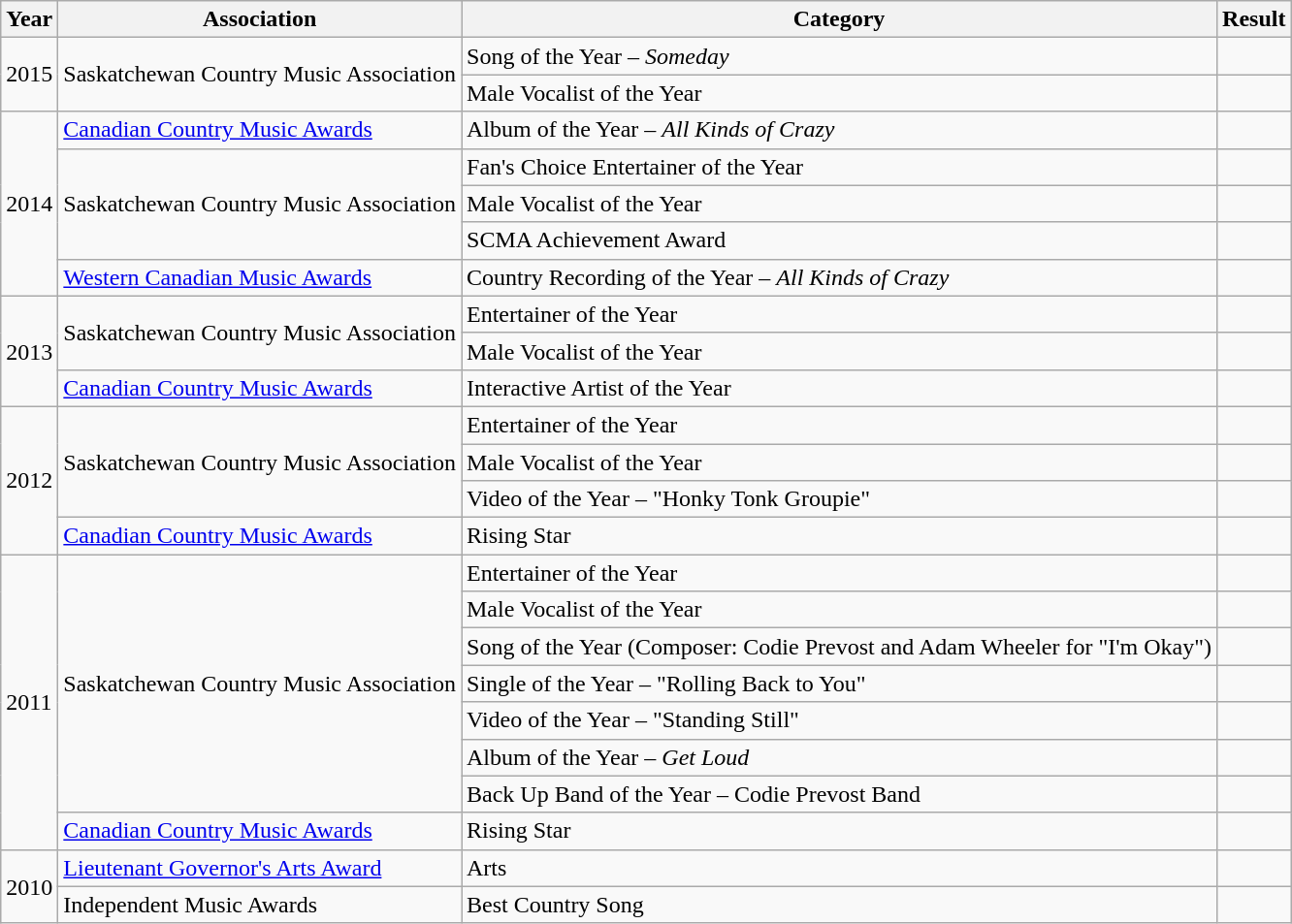<table class="wikitable">
<tr>
<th>Year</th>
<th>Association</th>
<th>Category</th>
<th>Result</th>
</tr>
<tr>
<td rowspan="2">2015</td>
<td rowspan="2">Saskatchewan Country Music Association</td>
<td>Song of the Year – <em>Someday</em></td>
<td></td>
</tr>
<tr>
<td>Male Vocalist of the Year</td>
<td></td>
</tr>
<tr>
<td rowspan="5">2014</td>
<td><a href='#'>Canadian Country Music Awards</a></td>
<td>Album of the Year – <em>All Kinds of Crazy</em></td>
<td></td>
</tr>
<tr>
<td rowspan="3">Saskatchewan Country Music Association</td>
<td>Fan's Choice Entertainer of the Year</td>
<td></td>
</tr>
<tr>
<td>Male Vocalist of the Year</td>
<td></td>
</tr>
<tr>
<td>SCMA Achievement Award</td>
<td></td>
</tr>
<tr>
<td><a href='#'>Western Canadian Music Awards</a></td>
<td>Country Recording of the Year – <em>All Kinds of Crazy</em></td>
<td></td>
</tr>
<tr>
<td rowspan="3">2013</td>
<td rowspan="2">Saskatchewan Country Music Association</td>
<td>Entertainer of the Year</td>
<td></td>
</tr>
<tr>
<td>Male Vocalist of the Year</td>
<td></td>
</tr>
<tr>
<td><a href='#'>Canadian Country Music Awards</a></td>
<td>Interactive Artist of the Year</td>
<td></td>
</tr>
<tr>
<td rowspan="4">2012</td>
<td rowspan="3">Saskatchewan Country Music Association</td>
<td>Entertainer of the Year</td>
<td></td>
</tr>
<tr>
<td>Male Vocalist of the Year</td>
<td></td>
</tr>
<tr>
<td>Video of the Year – "Honky Tonk Groupie"</td>
<td></td>
</tr>
<tr>
<td><a href='#'>Canadian Country Music Awards</a></td>
<td>Rising Star</td>
<td></td>
</tr>
<tr>
<td rowspan="8">2011</td>
<td rowspan="7">Saskatchewan Country Music Association</td>
<td>Entertainer of the Year</td>
<td></td>
</tr>
<tr>
<td>Male Vocalist of the Year</td>
<td></td>
</tr>
<tr>
<td>Song of the Year (Composer: Codie Prevost and Adam Wheeler for "I'm Okay")</td>
<td></td>
</tr>
<tr>
<td>Single of the Year – "Rolling Back to You"</td>
<td></td>
</tr>
<tr>
<td>Video of the Year – "Standing Still"</td>
<td></td>
</tr>
<tr>
<td>Album of the Year – <em>Get Loud</em></td>
<td></td>
</tr>
<tr>
<td>Back Up Band of the Year – Codie Prevost Band</td>
<td></td>
</tr>
<tr>
<td><a href='#'>Canadian Country Music Awards</a></td>
<td>Rising Star</td>
<td></td>
</tr>
<tr>
<td rowspan="2">2010</td>
<td rowspan="1"><a href='#'>Lieutenant Governor's Arts Award</a></td>
<td>Arts</td>
<td></td>
</tr>
<tr>
<td>Independent Music Awards</td>
<td>Best Country Song</td>
<td></td>
</tr>
</table>
